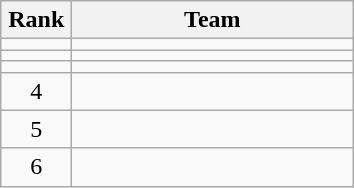<table class="wikitable" style="text-align: center;">
<tr>
<th width=40>Rank</th>
<th width=180>Team</th>
</tr>
<tr>
<td></td>
<td align=left></td>
</tr>
<tr>
<td></td>
<td align=left></td>
</tr>
<tr>
<td></td>
<td align=left></td>
</tr>
<tr>
<td>4</td>
<td align=left></td>
</tr>
<tr>
<td>5</td>
<td align=left></td>
</tr>
<tr>
<td>6</td>
<td align=left></td>
</tr>
</table>
